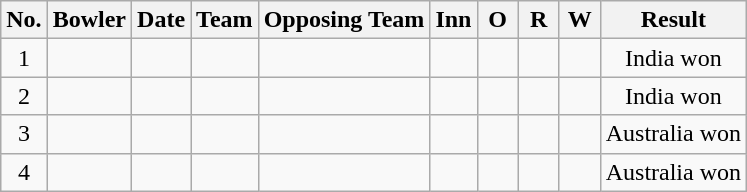<table class="wikitable sortable" style="text-align:center">
<tr>
<th>No.</th>
<th>Bowler</th>
<th>Date</th>
<th>Team</th>
<th>Opposing Team</th>
<th scope="col" style="width:20px;">Inn</th>
<th scope="col" style="width:20px;">O</th>
<th scope="col" style="width:20px;">R</th>
<th scope="col" style="width:20px;">W</th>
<th>Result</th>
</tr>
<tr>
<td>1</td>
<td></td>
<td></td>
<td></td>
<td></td>
<td></td>
<td></td>
<td></td>
<td></td>
<td>India won</td>
</tr>
<tr>
<td>2</td>
<td></td>
<td></td>
<td></td>
<td></td>
<td></td>
<td></td>
<td></td>
<td></td>
<td>India won</td>
</tr>
<tr>
<td>3</td>
<td></td>
<td></td>
<td></td>
<td></td>
<td></td>
<td></td>
<td></td>
<td></td>
<td>Australia won</td>
</tr>
<tr>
<td>4</td>
<td></td>
<td></td>
<td></td>
<td></td>
<td></td>
<td></td>
<td></td>
<td></td>
<td>Australia won</td>
</tr>
</table>
